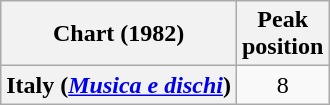<table class="wikitable plainrowheaders" style="text-align:center">
<tr>
<th scope="col">Chart (1982)</th>
<th scope="col">Peak<br>position</th>
</tr>
<tr>
<th scope="row">Italy (<em><a href='#'>Musica e dischi</a></em>)</th>
<td>8</td>
</tr>
</table>
